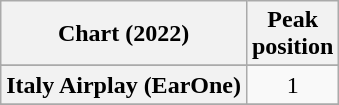<table class="wikitable plainrowheaders sortable" style="text-align:center;">
<tr>
<th scope="col">Chart (2022)</th>
<th scope="col">Peak<br>position</th>
</tr>
<tr>
</tr>
<tr>
<th scope="row">Italy Airplay (EarOne)</th>
<td>1</td>
</tr>
<tr>
</tr>
</table>
